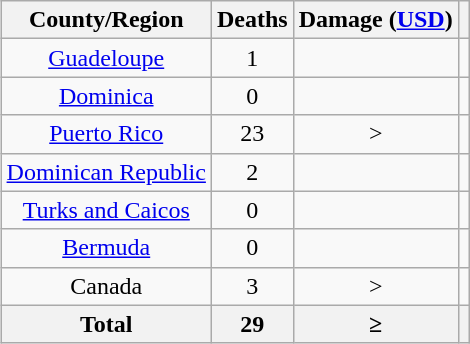<table class="wikitable" style="float:right; margin:0 0 0.5em 1em; float:right;">
<tr style="text-align:center;">
<th>County/Region</th>
<th>Deaths</th>
<th>Damage (<a href='#'>USD</a>)</th>
<th></th>
</tr>
<tr style="text-align:center;">
<td><a href='#'>Guadeloupe</a></td>
<td>1</td>
<td></td>
<td></td>
</tr>
<tr style="text-align:center;">
<td><a href='#'>Dominica</a></td>
<td>0</td>
<td></td>
<td></td>
</tr>
<tr style="text-align:center;">
<td><a href='#'>Puerto Rico</a></td>
<td>23</td>
<td>></td>
<td></td>
</tr>
<tr style="text-align:center;">
<td><a href='#'>Dominican Republic</a></td>
<td>2</td>
<td></td>
<td></td>
</tr>
<tr style="text-align:center;">
<td><a href='#'>Turks and Caicos</a></td>
<td>0</td>
<td></td>
<td></td>
</tr>
<tr style="text-align:center;">
<td><a href='#'>Bermuda</a></td>
<td>0</td>
<td></td>
<td></td>
</tr>
<tr style="text-align:center;">
<td>Canada</td>
<td>3</td>
<td>></td>
<td></td>
</tr>
<tr style="text-align:center;">
<th>Total</th>
<th>29</th>
<th>≥</th>
<th></th>
</tr>
</table>
